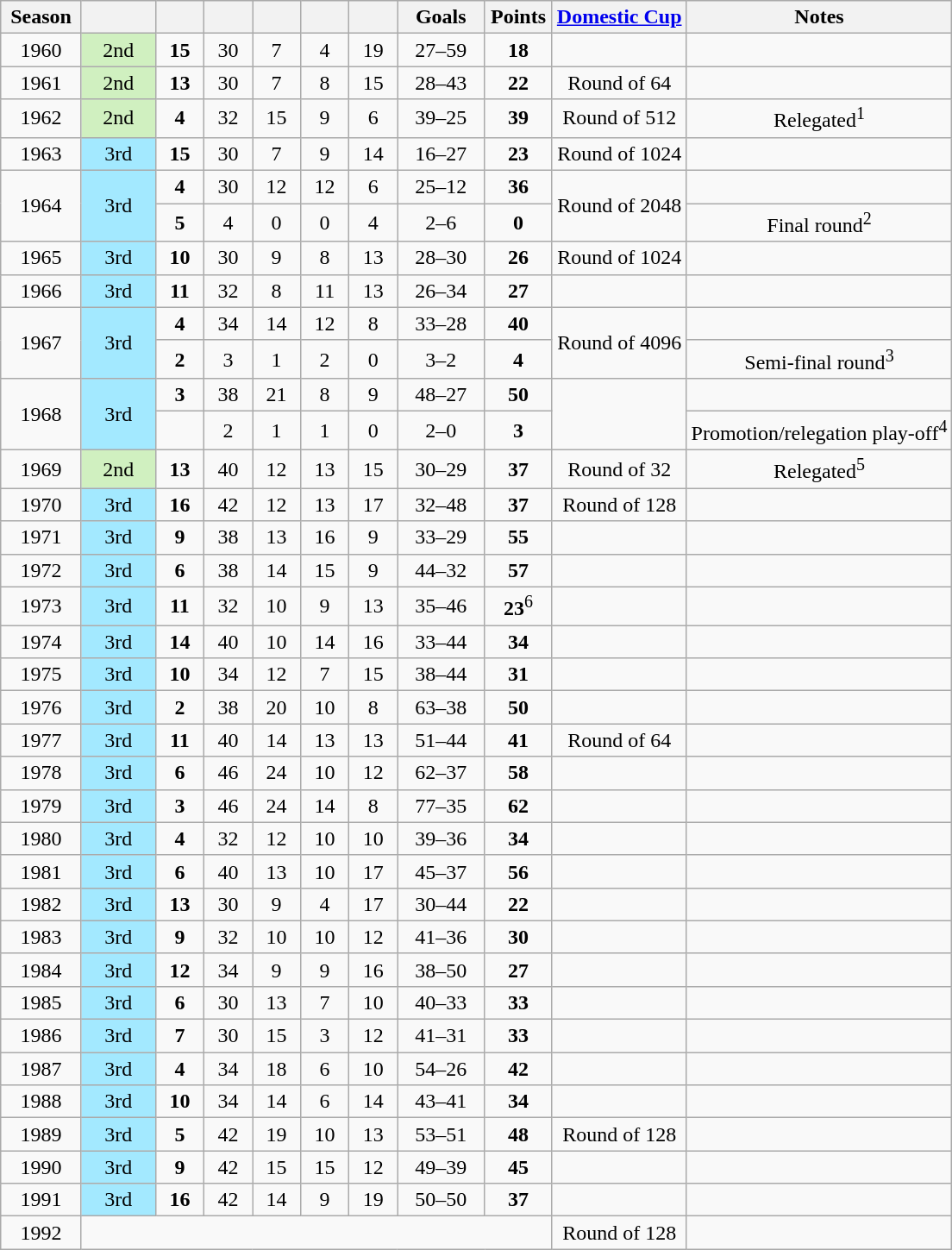<table class="wikitable" style="text-align: center;">
<tr>
<th width=55>Season</th>
<th width=50></th>
<th width=30></th>
<th width=30></th>
<th width=30></th>
<th width=30></th>
<th width=30></th>
<th width=60>Goals</th>
<th width=45>Points</th>
<th><a href='#'>Domestic Cup</a></th>
<th>Notes</th>
</tr>
<tr>
<td>1960</td>
<td style="background:#D0F0C0">2nd</td>
<td><strong>15</strong></td>
<td>30</td>
<td>7</td>
<td>4</td>
<td>19</td>
<td>27–59</td>
<td><strong>18</strong></td>
<td></td>
<td></td>
</tr>
<tr>
<td>1961</td>
<td style="background:#D0F0C0">2nd</td>
<td><strong>13</strong></td>
<td>30</td>
<td>7</td>
<td>8</td>
<td>15</td>
<td>28–43</td>
<td><strong>22</strong></td>
<td>Round of 64</td>
<td></td>
</tr>
<tr>
<td>1962</td>
<td style="background:#D0F0C0">2nd</td>
<td><strong>4</strong></td>
<td>32</td>
<td>15</td>
<td>9</td>
<td>6</td>
<td>39–25</td>
<td><strong>39</strong></td>
<td>Round of 512</td>
<td>Relegated<sup>1</sup></td>
</tr>
<tr>
<td>1963</td>
<td style="background:#A3E9FF">3rd</td>
<td><strong>15</strong></td>
<td>30</td>
<td>7</td>
<td>9</td>
<td>14</td>
<td>16–27</td>
<td><strong>23</strong></td>
<td>Round of 1024</td>
<td></td>
</tr>
<tr>
<td rowspan="2">1964</td>
<td rowspan="2" style="background:#A3E9FF">3rd</td>
<td><strong>4</strong></td>
<td>30</td>
<td>12</td>
<td>12</td>
<td>6</td>
<td>25–12</td>
<td><strong>36</strong></td>
<td rowspan="2">Round of 2048</td>
<td></td>
</tr>
<tr>
<td><strong>5</strong></td>
<td>4</td>
<td>0</td>
<td>0</td>
<td>4</td>
<td>2–6</td>
<td><strong>0</strong></td>
<td>Final round<sup>2</sup></td>
</tr>
<tr>
<td>1965</td>
<td style="background:#A3E9FF">3rd</td>
<td><strong>10</strong></td>
<td>30</td>
<td>9</td>
<td>8</td>
<td>13</td>
<td>28–30</td>
<td><strong>26</strong></td>
<td>Round of 1024</td>
<td></td>
</tr>
<tr>
<td>1966</td>
<td style="background:#A3E9FF">3rd</td>
<td><strong>11</strong></td>
<td>32</td>
<td>8</td>
<td>11</td>
<td>13</td>
<td>26–34</td>
<td><strong>27</strong></td>
<td></td>
<td></td>
</tr>
<tr>
<td rowspan="2">1967</td>
<td rowspan="2" style="background:#A3E9FF">3rd</td>
<td><strong>4</strong></td>
<td>34</td>
<td>14</td>
<td>12</td>
<td>8</td>
<td>33–28</td>
<td><strong>40</strong></td>
<td rowspan="2">Round of 4096</td>
<td></td>
</tr>
<tr>
<td><strong>2</strong></td>
<td>3</td>
<td>1</td>
<td>2</td>
<td>0</td>
<td>3–2</td>
<td><strong>4</strong></td>
<td>Semi-final round<sup>3</sup></td>
</tr>
<tr>
<td rowspan="2">1968</td>
<td rowspan="2" style="background:#A3E9FF">3rd</td>
<td><strong>3</strong></td>
<td>38</td>
<td>21</td>
<td>8</td>
<td>9</td>
<td>48–27</td>
<td><strong>50</strong></td>
<td rowspan="2"></td>
<td></td>
</tr>
<tr>
<td></td>
<td>2</td>
<td>1</td>
<td>1</td>
<td>0</td>
<td>2–0</td>
<td><strong>3</strong></td>
<td>Promotion/relegation play-off<sup>4</sup></td>
</tr>
<tr>
<td>1969</td>
<td style="background:#D0F0C0">2nd</td>
<td><strong>13</strong></td>
<td>40</td>
<td>12</td>
<td>13</td>
<td>15</td>
<td>30–29</td>
<td><strong>37</strong></td>
<td>Round of 32</td>
<td>Relegated<sup>5</sup></td>
</tr>
<tr>
<td>1970</td>
<td style="background:#A3E9FF">3rd</td>
<td><strong>16</strong></td>
<td>42</td>
<td>12</td>
<td>13</td>
<td>17</td>
<td>32–48</td>
<td><strong>37</strong></td>
<td>Round of 128</td>
<td></td>
</tr>
<tr>
<td>1971</td>
<td style="background:#A3E9FF">3rd</td>
<td><strong>9</strong></td>
<td>38</td>
<td>13</td>
<td>16</td>
<td>9</td>
<td>33–29</td>
<td><strong>55</strong></td>
<td></td>
<td></td>
</tr>
<tr>
<td>1972</td>
<td style="background:#A3E9FF">3rd</td>
<td><strong>6</strong></td>
<td>38</td>
<td>14</td>
<td>15</td>
<td>9</td>
<td>44–32</td>
<td><strong>57</strong></td>
<td></td>
<td></td>
</tr>
<tr>
<td>1973</td>
<td style="background:#A3E9FF">3rd</td>
<td><strong>11</strong></td>
<td>32</td>
<td>10</td>
<td>9</td>
<td>13</td>
<td>35–46</td>
<td><strong>23</strong><sup>6</sup></td>
<td></td>
<td></td>
</tr>
<tr>
<td>1974</td>
<td style="background:#A3E9FF">3rd</td>
<td><strong>14</strong></td>
<td>40</td>
<td>10</td>
<td>14</td>
<td>16</td>
<td>33–44</td>
<td><strong>34</strong></td>
<td></td>
<td></td>
</tr>
<tr>
<td>1975</td>
<td style="background:#A3E9FF">3rd</td>
<td><strong>10</strong></td>
<td>34</td>
<td>12</td>
<td>7</td>
<td>15</td>
<td>38–44</td>
<td><strong>31</strong></td>
<td></td>
<td></td>
</tr>
<tr>
<td>1976</td>
<td style="background:#A3E9FF">3rd</td>
<td><strong>2</strong></td>
<td>38</td>
<td>20</td>
<td>10</td>
<td>8</td>
<td>63–38</td>
<td><strong>50</strong></td>
<td></td>
<td></td>
</tr>
<tr>
<td>1977</td>
<td style="background:#A3E9FF">3rd</td>
<td><strong>11</strong></td>
<td>40</td>
<td>14</td>
<td>13</td>
<td>13</td>
<td>51–44</td>
<td><strong>41</strong></td>
<td>Round of 64</td>
<td></td>
</tr>
<tr>
<td>1978</td>
<td style="background:#A3E9FF">3rd</td>
<td><strong>6</strong></td>
<td>46</td>
<td>24</td>
<td>10</td>
<td>12</td>
<td>62–37</td>
<td><strong>58</strong></td>
<td></td>
<td></td>
</tr>
<tr>
<td>1979</td>
<td style="background:#A3E9FF">3rd</td>
<td><strong>3</strong></td>
<td>46</td>
<td>24</td>
<td>14</td>
<td>8</td>
<td>77–35</td>
<td><strong>62</strong></td>
<td></td>
<td></td>
</tr>
<tr>
<td>1980</td>
<td style="background:#A3E9FF">3rd</td>
<td><strong>4</strong></td>
<td>32</td>
<td>12</td>
<td>10</td>
<td>10</td>
<td>39–36</td>
<td><strong>34</strong></td>
<td></td>
<td></td>
</tr>
<tr>
<td>1981</td>
<td style="background:#A3E9FF">3rd</td>
<td><strong>6</strong></td>
<td>40</td>
<td>13</td>
<td>10</td>
<td>17</td>
<td>45–37</td>
<td><strong>56</strong></td>
<td></td>
<td></td>
</tr>
<tr>
<td>1982</td>
<td style="background:#A3E9FF">3rd</td>
<td><strong>13</strong></td>
<td>30</td>
<td>9</td>
<td>4</td>
<td>17</td>
<td>30–44</td>
<td><strong>22</strong></td>
<td></td>
<td></td>
</tr>
<tr>
<td>1983</td>
<td style="background:#A3E9FF">3rd</td>
<td><strong>9</strong></td>
<td>32</td>
<td>10</td>
<td>10</td>
<td>12</td>
<td>41–36</td>
<td><strong>30</strong></td>
<td></td>
<td></td>
</tr>
<tr>
<td>1984</td>
<td style="background:#A3E9FF">3rd</td>
<td><strong>12</strong></td>
<td>34</td>
<td>9</td>
<td>9</td>
<td>16</td>
<td>38–50</td>
<td><strong>27</strong></td>
<td></td>
<td></td>
</tr>
<tr>
<td>1985</td>
<td style="background:#A3E9FF">3rd</td>
<td><strong>6</strong></td>
<td>30</td>
<td>13</td>
<td>7</td>
<td>10</td>
<td>40–33</td>
<td><strong>33</strong></td>
<td></td>
<td></td>
</tr>
<tr>
<td>1986</td>
<td style="background:#A3E9FF">3rd</td>
<td><strong>7</strong></td>
<td>30</td>
<td>15</td>
<td>3</td>
<td>12</td>
<td>41–31</td>
<td><strong>33</strong></td>
<td></td>
<td></td>
</tr>
<tr>
<td>1987</td>
<td style="background:#A3E9FF">3rd</td>
<td><strong>4</strong></td>
<td>34</td>
<td>18</td>
<td>6</td>
<td>10</td>
<td>54–26</td>
<td><strong>42</strong></td>
<td></td>
<td></td>
</tr>
<tr>
<td>1988</td>
<td style="background:#A3E9FF">3rd</td>
<td><strong>10</strong></td>
<td>34</td>
<td>14</td>
<td>6</td>
<td>14</td>
<td>43–41</td>
<td><strong>34</strong></td>
<td></td>
<td></td>
</tr>
<tr>
<td>1989</td>
<td style="background:#A3E9FF">3rd</td>
<td><strong>5</strong></td>
<td>42</td>
<td>19</td>
<td>10</td>
<td>13</td>
<td>53–51</td>
<td><strong>48</strong></td>
<td>Round of 128</td>
<td></td>
</tr>
<tr>
<td>1990</td>
<td style="background:#A3E9FF">3rd</td>
<td><strong>9</strong></td>
<td>42</td>
<td>15</td>
<td>15</td>
<td>12</td>
<td>49–39</td>
<td><strong>45</strong></td>
<td></td>
<td></td>
</tr>
<tr>
<td>1991</td>
<td style="background:#A3E9FF">3rd</td>
<td><strong>16</strong></td>
<td>42</td>
<td>14</td>
<td>9</td>
<td>19</td>
<td>50–50</td>
<td><strong>37</strong></td>
<td></td>
<td></td>
</tr>
<tr>
<td>1992</td>
<td colspan="8"></td>
<td>Round of 128</td>
<td></td>
</tr>
</table>
